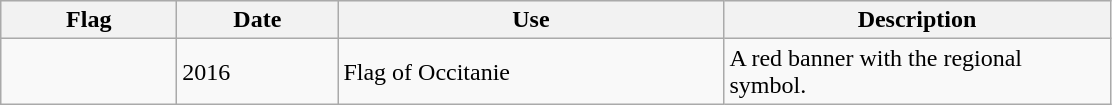<table class="wikitable">
<tr style="background:#efefef;">
<th style="width:110px;">Flag</th>
<th style="width:100px;">Date</th>
<th style="width:250px;">Use</th>
<th style="width:250px;">Description</th>
</tr>
<tr>
<td></td>
<td>2016</td>
<td>Flag of Occitanie </td>
<td>A red banner with the regional symbol.</td>
</tr>
</table>
